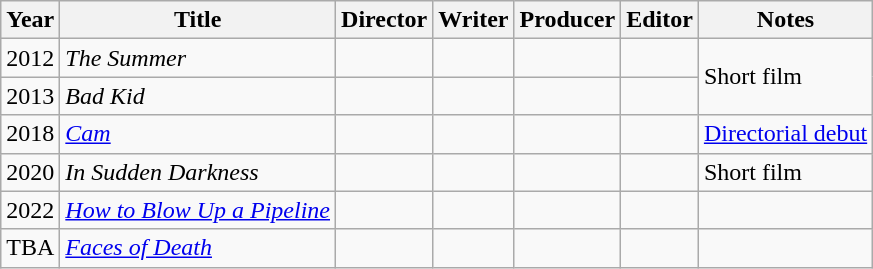<table class="wikitable">
<tr>
<th>Year</th>
<th>Title</th>
<th>Director</th>
<th>Writer</th>
<th>Producer</th>
<th>Editor</th>
<th>Notes</th>
</tr>
<tr>
<td>2012</td>
<td><em>The Summer</em></td>
<td></td>
<td></td>
<td></td>
<td></td>
<td rowspan="2">Short film</td>
</tr>
<tr>
<td>2013</td>
<td><em>Bad Kid</em></td>
<td></td>
<td></td>
<td></td>
<td></td>
</tr>
<tr>
<td>2018</td>
<td><em><a href='#'>Cam</a></em></td>
<td></td>
<td></td>
<td></td>
<td></td>
<td><a href='#'>Directorial debut</a></td>
</tr>
<tr>
<td>2020</td>
<td><em>In Sudden Darkness</em></td>
<td></td>
<td></td>
<td></td>
<td></td>
<td>Short film</td>
</tr>
<tr>
<td>2022</td>
<td><em><a href='#'>How to Blow Up a Pipeline</a></em></td>
<td></td>
<td></td>
<td></td>
<td></td>
<td></td>
</tr>
<tr>
<td>TBA</td>
<td><em><a href='#'>Faces of Death</a></em></td>
<td></td>
<td></td>
<td></td>
<td></td>
<td></td>
</tr>
</table>
